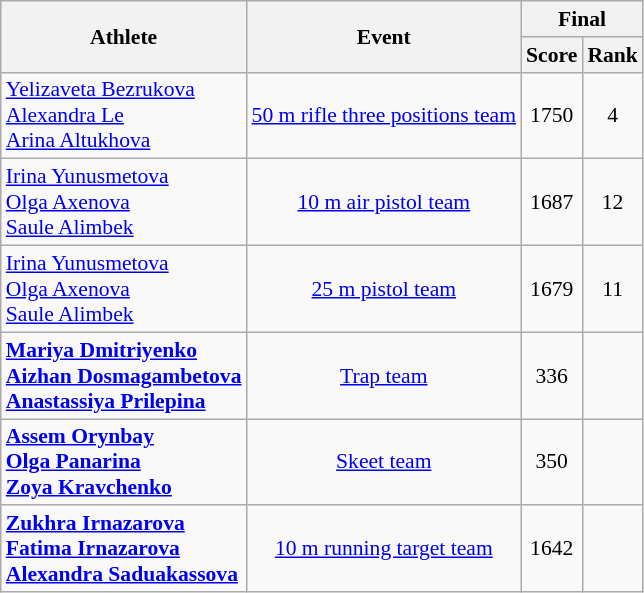<table class="wikitable" style="text-align:center; font-size:90%">
<tr>
<th rowspan="2">Athlete</th>
<th rowspan="2">Event</th>
<th colspan="2">Final</th>
</tr>
<tr>
<th>Score</th>
<th>Rank</th>
</tr>
<tr>
<td align=left><a href='#'>Yelizaveta Bezrukova</a><br><a href='#'>Alexandra Le</a><br><a href='#'>Arina Altukhova</a></td>
<td><a href='#'>50 m rifle three positions team</a></td>
<td>1750</td>
<td>4</td>
</tr>
<tr>
<td style="text-align:left"><a href='#'>Irina Yunusmetova</a><br><a href='#'>Olga Axenova</a><br><a href='#'>Saule Alimbek</a></td>
<td><a href='#'>10 m air pistol team</a></td>
<td>1687</td>
<td>12</td>
</tr>
<tr>
<td style="text-align:left"><a href='#'>Irina Yunusmetova</a><br><a href='#'>Olga Axenova</a><br><a href='#'>Saule Alimbek</a></td>
<td><a href='#'>25 m pistol team</a></td>
<td>1679</td>
<td>11</td>
</tr>
<tr>
<td align=left><strong><a href='#'>Mariya Dmitriyenko</a><br><a href='#'>Aizhan Dosmagambetova</a><br><a href='#'>Anastassiya Prilepina</a></strong></td>
<td><a href='#'>Trap team</a></td>
<td>336</td>
<td></td>
</tr>
<tr>
<td align=left><strong><a href='#'>Assem Orynbay</a><br><a href='#'>Olga Panarina</a><br><a href='#'>Zoya Kravchenko</a></strong></td>
<td><a href='#'>Skeet team</a></td>
<td>350</td>
<td></td>
</tr>
<tr>
<td align=left><strong><a href='#'>Zukhra Irnazarova</a><br><a href='#'>Fatima Irnazarova</a><br><a href='#'>Alexandra Saduakassova</a></strong></td>
<td><a href='#'>10 m running target team</a></td>
<td>1642</td>
<td></td>
</tr>
</table>
